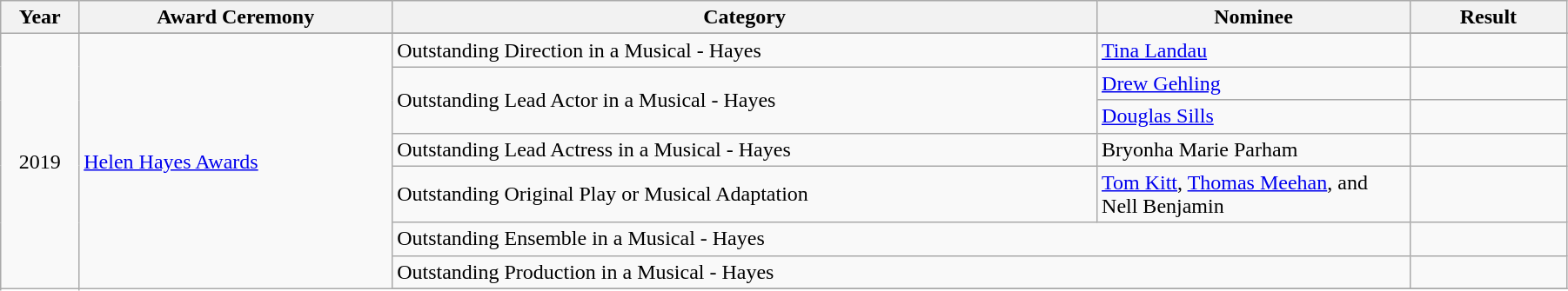<table class="wikitable" width="95%">
<tr>
<th width="5%">Year</th>
<th width="20%">Award Ceremony</th>
<th width="45%">Category</th>
<th width="20%">Nominee</th>
<th width="10%">Result</th>
</tr>
<tr>
<td rowspan="9" align="center">2019</td>
</tr>
<tr>
<td rowspan="9"><a href='#'>Helen Hayes Awards</a><br></td>
<td>Outstanding Direction in a Musical - Hayes</td>
<td><a href='#'>Tina Landau</a></td>
<td></td>
</tr>
<tr>
<td rowspan="2">Outstanding Lead Actor in a Musical - Hayes</td>
<td rowspan="1"><a href='#'>Drew Gehling</a></td>
<td></td>
</tr>
<tr>
<td rowspan="1"><a href='#'>Douglas Sills</a></td>
<td></td>
</tr>
<tr>
<td>Outstanding Lead Actress in a Musical - Hayes</td>
<td>Bryonha Marie Parham</td>
<td></td>
</tr>
<tr>
<td>Outstanding Original Play or Musical Adaptation</td>
<td><a href='#'>Tom Kitt</a>, <a href='#'>Thomas Meehan</a>, and Nell Benjamin</td>
<td></td>
</tr>
<tr>
<td rowspan="1" colspan="2">Outstanding Ensemble in a Musical - Hayes</td>
<td></td>
</tr>
<tr>
<td rowspan="1" colspan="2">Outstanding Production in a Musical - Hayes</td>
<td></td>
</tr>
<tr>
</tr>
</table>
